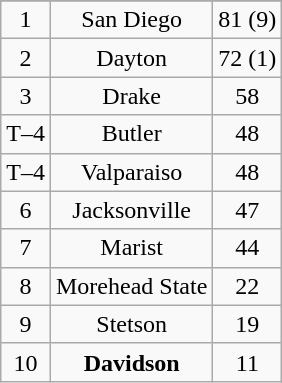<table class="wikitable">
<tr style="text-align:center;">
</tr>
<tr style="text-align:center;">
<td>1</td>
<td>San Diego</td>
<td>81 (9)</td>
</tr>
<tr style="text-align:center;">
<td>2</td>
<td>Dayton</td>
<td>72 (1)</td>
</tr>
<tr style="text-align:center;">
<td>3</td>
<td>Drake</td>
<td>58</td>
</tr>
<tr style="text-align:center;">
<td>T–4</td>
<td>Butler</td>
<td>48</td>
</tr>
<tr style="text-align:center;">
<td>T–4</td>
<td>Valparaiso</td>
<td>48</td>
</tr>
<tr style="text-align:center;">
<td>6</td>
<td>Jacksonville</td>
<td>47</td>
</tr>
<tr style="text-align:center;">
<td>7</td>
<td>Marist</td>
<td>44</td>
</tr>
<tr style="text-align:center;">
<td>8</td>
<td>Morehead State</td>
<td>22</td>
</tr>
<tr style="text-align:center;">
<td>9</td>
<td>Stetson</td>
<td>19</td>
</tr>
<tr style="text-align:center;">
<td>10</td>
<td><strong>Davidson</strong></td>
<td>11</td>
</tr>
</table>
